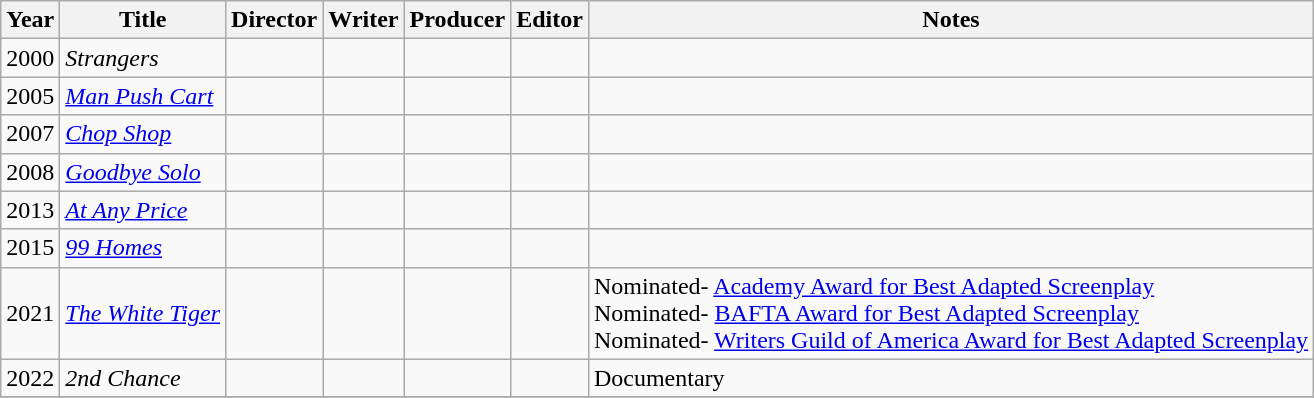<table class="wikitable">
<tr>
<th>Year</th>
<th>Title</th>
<th>Director</th>
<th>Writer</th>
<th>Producer</th>
<th>Editor</th>
<th>Notes</th>
</tr>
<tr>
<td>2000</td>
<td><em>Strangers</em></td>
<td></td>
<td></td>
<td></td>
<td></td>
<td></td>
</tr>
<tr>
<td>2005</td>
<td><em><a href='#'>Man Push Cart</a></em></td>
<td></td>
<td></td>
<td></td>
<td></td>
<td></td>
</tr>
<tr>
<td>2007</td>
<td><em><a href='#'>Chop Shop</a></em></td>
<td></td>
<td></td>
<td></td>
<td></td>
<td></td>
</tr>
<tr>
<td>2008</td>
<td><em><a href='#'>Goodbye Solo</a></em></td>
<td></td>
<td></td>
<td></td>
<td></td>
<td></td>
</tr>
<tr>
<td>2013</td>
<td><em><a href='#'>At Any Price</a></em></td>
<td></td>
<td></td>
<td></td>
<td></td>
<td></td>
</tr>
<tr>
<td>2015</td>
<td><em><a href='#'>99 Homes</a></em></td>
<td></td>
<td></td>
<td></td>
<td></td>
<td></td>
</tr>
<tr>
<td>2021</td>
<td><em><a href='#'>The White Tiger</a></em></td>
<td></td>
<td></td>
<td></td>
<td></td>
<td>Nominated- <a href='#'>Academy Award for Best Adapted Screenplay</a><br>Nominated- <a href='#'>BAFTA Award for Best Adapted Screenplay</a><br>Nominated- <a href='#'>Writers Guild of America Award for Best Adapted Screenplay</a></td>
</tr>
<tr>
<td>2022</td>
<td><em>2nd Chance</em></td>
<td></td>
<td></td>
<td></td>
<td></td>
<td>Documentary</td>
</tr>
<tr>
</tr>
</table>
